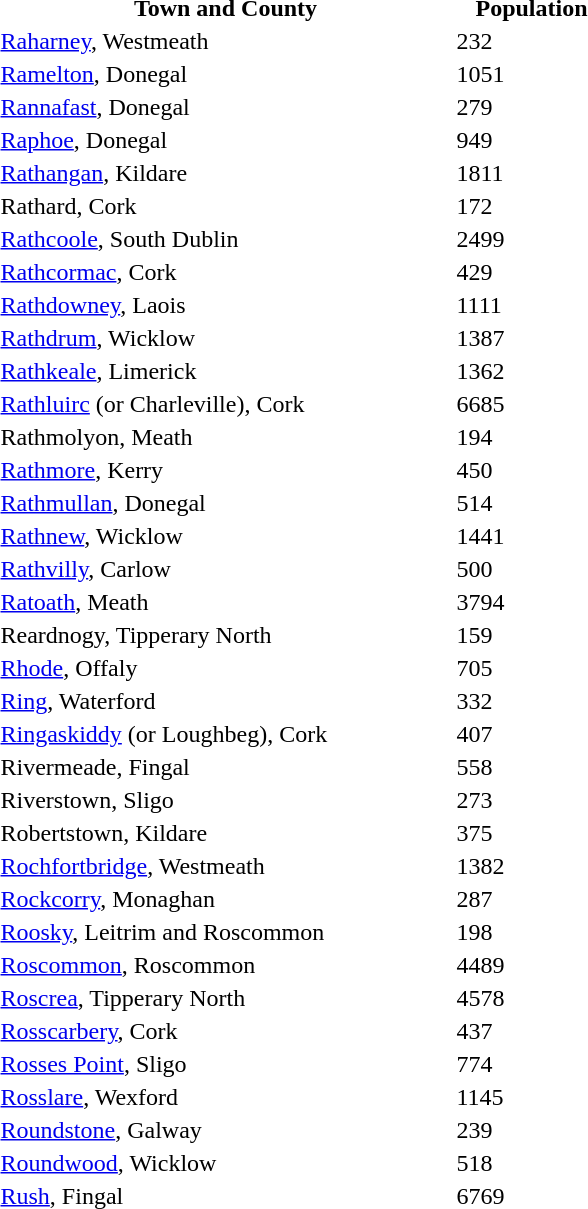<table>
<tr>
<th style="width:300px;align:left;">Town and County</th>
<th style="width:100px;align:right;">Population</th>
</tr>
<tr>
<td><a href='#'>Raharney</a>, Westmeath</td>
<td>232</td>
</tr>
<tr>
<td><a href='#'>Ramelton</a>, Donegal</td>
<td>1051</td>
</tr>
<tr>
<td><a href='#'>Rannafast</a>, Donegal</td>
<td>279</td>
</tr>
<tr>
<td><a href='#'>Raphoe</a>, Donegal</td>
<td>949</td>
</tr>
<tr>
<td><a href='#'>Rathangan</a>, Kildare</td>
<td>1811</td>
</tr>
<tr>
<td>Rathard, Cork</td>
<td>172</td>
</tr>
<tr>
<td><a href='#'>Rathcoole</a>, South Dublin</td>
<td>2499</td>
</tr>
<tr>
<td><a href='#'>Rathcormac</a>, Cork</td>
<td>429</td>
</tr>
<tr>
<td><a href='#'>Rathdowney</a>, Laois</td>
<td>1111</td>
</tr>
<tr>
<td><a href='#'>Rathdrum</a>, Wicklow</td>
<td>1387</td>
</tr>
<tr>
<td><a href='#'>Rathkeale</a>, Limerick</td>
<td>1362</td>
</tr>
<tr>
<td><a href='#'>Rathluirc</a> (or Charleville), Cork</td>
<td>6685</td>
</tr>
<tr>
<td>Rathmolyon, Meath</td>
<td>194</td>
</tr>
<tr>
<td><a href='#'>Rathmore</a>, Kerry</td>
<td>450</td>
</tr>
<tr>
<td><a href='#'>Rathmullan</a>, Donegal</td>
<td>514</td>
</tr>
<tr>
<td><a href='#'>Rathnew</a>, Wicklow</td>
<td>1441</td>
</tr>
<tr>
<td><a href='#'>Rathvilly</a>, Carlow</td>
<td>500</td>
</tr>
<tr>
<td><a href='#'>Ratoath</a>, Meath</td>
<td>3794</td>
</tr>
<tr>
<td>Reardnogy, Tipperary North</td>
<td>159</td>
</tr>
<tr>
<td><a href='#'>Rhode</a>, Offaly</td>
<td>705</td>
</tr>
<tr>
<td><a href='#'>Ring</a>, Waterford</td>
<td>332</td>
</tr>
<tr>
<td><a href='#'>Ringaskiddy</a> (or Loughbeg), Cork</td>
<td>407</td>
</tr>
<tr>
<td>Rivermeade, Fingal</td>
<td>558</td>
</tr>
<tr>
<td>Riverstown, Sligo</td>
<td>273</td>
</tr>
<tr>
<td>Robertstown, Kildare</td>
<td>375</td>
</tr>
<tr>
<td><a href='#'>Rochfortbridge</a>, Westmeath</td>
<td>1382</td>
</tr>
<tr>
<td><a href='#'>Rockcorry</a>, Monaghan</td>
<td>287</td>
</tr>
<tr>
<td><a href='#'>Roosky</a>, Leitrim and Roscommon</td>
<td>198</td>
</tr>
<tr>
<td><a href='#'>Roscommon</a>, Roscommon</td>
<td>4489</td>
</tr>
<tr>
<td><a href='#'>Roscrea</a>, Tipperary North</td>
<td>4578</td>
</tr>
<tr>
<td><a href='#'>Rosscarbery</a>, Cork</td>
<td>437</td>
</tr>
<tr>
<td><a href='#'>Rosses Point</a>, Sligo</td>
<td>774</td>
</tr>
<tr>
<td><a href='#'>Rosslare</a>, Wexford</td>
<td>1145</td>
</tr>
<tr>
<td><a href='#'>Roundstone</a>, Galway</td>
<td>239</td>
</tr>
<tr>
<td><a href='#'>Roundwood</a>, Wicklow</td>
<td>518</td>
</tr>
<tr>
<td><a href='#'>Rush</a>, Fingal</td>
<td>6769</td>
</tr>
</table>
